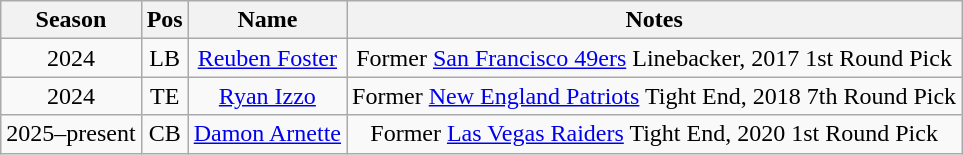<table class="wikitable" style="text-align:center">
<tr>
<th>Season</th>
<th>Pos</th>
<th>Name</th>
<th>Notes</th>
</tr>
<tr>
<td>2024</td>
<td>LB</td>
<td><a href='#'>Reuben Foster</a></td>
<td>Former <a href='#'>San Francisco 49ers</a> Linebacker, 2017 1st Round Pick</td>
</tr>
<tr>
<td>2024</td>
<td>TE</td>
<td><a href='#'>Ryan Izzo</a></td>
<td>Former <a href='#'>New England Patriots</a> Tight End, 2018 7th Round Pick</td>
</tr>
<tr>
<td>2025–present</td>
<td>CB</td>
<td><a href='#'>Damon Arnette</a></td>
<td>Former <a href='#'>Las Vegas Raiders</a> Tight End, 2020 1st Round Pick</td>
</tr>
</table>
